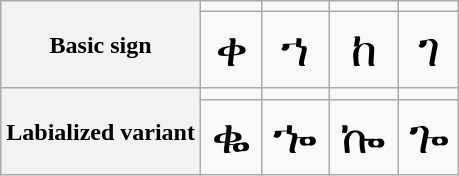<table class="wikitable" style="text-align:center">
<tr>
<th rowspan="2">Basic sign</th>
<td></td>
<td></td>
<td></td>
<td></td>
</tr>
<tr style="font-size:2em">
<td>ቀ</td>
<td>ኀ</td>
<td>ከ</td>
<td>ገ</td>
</tr>
<tr>
<th rowspan="2">Labialized variant</th>
<td></td>
<td></td>
<td></td>
<td></td>
</tr>
<tr style="font-size:2em">
<td>ቈ</td>
<td>ኈ</td>
<td>ኰ</td>
<td>ጐ</td>
</tr>
</table>
